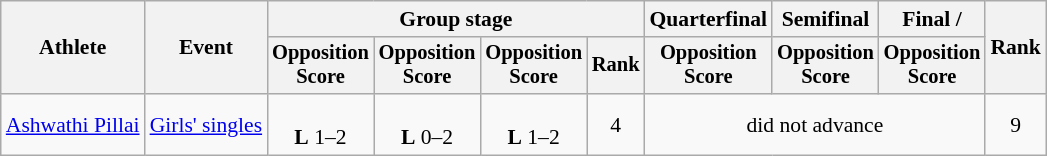<table class="wikitable" style="font-size:90%">
<tr>
<th rowspan=2>Athlete</th>
<th rowspan=2>Event</th>
<th colspan=4>Group stage</th>
<th>Quarterfinal</th>
<th>Semifinal</th>
<th>Final / </th>
<th rowspan=2>Rank</th>
</tr>
<tr style="font-size:95%">
<th>Opposition<br>Score</th>
<th>Opposition<br>Score</th>
<th>Opposition<br>Score</th>
<th>Rank</th>
<th>Opposition<br>Score</th>
<th>Opposition<br>Score</th>
<th>Opposition<br>Score</th>
</tr>
<tr align=center>
<td align=left><a href='#'>Ashwathi Pillai</a></td>
<td align=left><a href='#'>Girls' singles</a></td>
<td><br><strong>L</strong> 1–2</td>
<td><br><strong>L</strong> 0–2</td>
<td><br><strong>L</strong> 1–2</td>
<td>4</td>
<td colspan=3>did not advance</td>
<td>9</td>
</tr>
</table>
